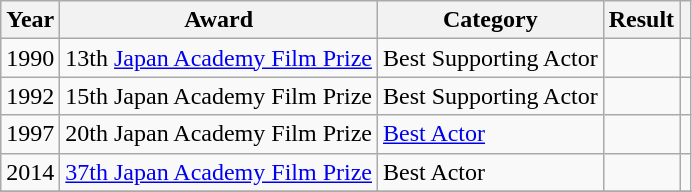<table class="wikitable">
<tr>
<th>Year</th>
<th>Award</th>
<th>Category</th>
<th>Result</th>
<th></th>
</tr>
<tr>
<td>1990</td>
<td>13th <a href='#'>Japan Academy Film Prize</a></td>
<td>Best Supporting Actor</td>
<td></td>
<td></td>
</tr>
<tr>
<td>1992</td>
<td>15th Japan Academy Film Prize</td>
<td>Best Supporting Actor</td>
<td></td>
<td></td>
</tr>
<tr>
<td>1997</td>
<td>20th Japan Academy Film Prize</td>
<td><a href='#'>Best Actor</a></td>
<td></td>
<td></td>
</tr>
<tr>
<td>2014</td>
<td><a href='#'>37th Japan Academy Film Prize</a></td>
<td>Best Actor</td>
<td></td>
<td></td>
</tr>
<tr>
</tr>
</table>
